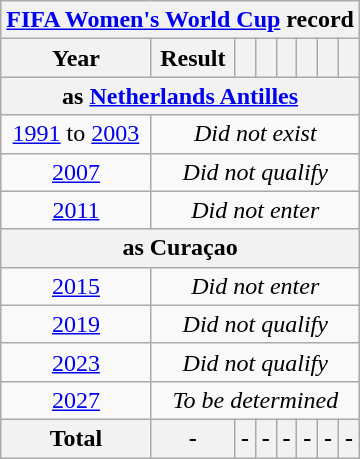<table class="wikitable" style="text-align: center;">
<tr>
<th colspan=9><a href='#'>FIFA Women's World Cup</a> record</th>
</tr>
<tr>
<th>Year</th>
<th>Result</th>
<th></th>
<th></th>
<th></th>
<th></th>
<th></th>
<th></th>
</tr>
<tr>
<th colspan=8>as  <a href='#'>Netherlands Antilles</a></th>
</tr>
<tr>
<td> <a href='#'>1991</a> to  <a href='#'>2003</a></td>
<td colspan=7><em>Did not exist</em></td>
</tr>
<tr>
<td> <a href='#'>2007</a></td>
<td colspan=7><em>Did not qualify</em></td>
</tr>
<tr>
<td> <a href='#'>2011</a></td>
<td colspan=7><em>Did not enter</em></td>
</tr>
<tr>
<th colspan=8>as  Curaçao</th>
</tr>
<tr>
<td> <a href='#'>2015</a></td>
<td colspan=7><em>Did not enter</em></td>
</tr>
<tr>
<td> <a href='#'>2019</a></td>
<td colspan=7><em>Did not qualify</em></td>
</tr>
<tr>
<td> <a href='#'>2023</a></td>
<td colspan=7><em>Did not qualify</em></td>
</tr>
<tr>
<td> <a href='#'>2027</a></td>
<td colspan=7><em>To be determined</em></td>
</tr>
<tr>
<th>Total</th>
<th>-</th>
<th>-</th>
<th>-</th>
<th>-</th>
<th>-</th>
<th>-</th>
<th>-</th>
</tr>
</table>
